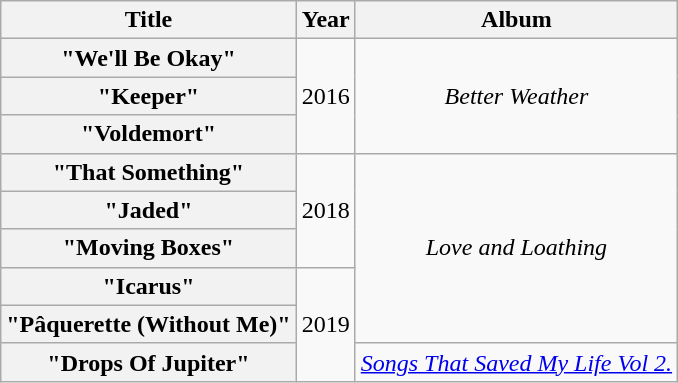<table class="wikitable plainrowheaders" style="text-align:center;">
<tr>
<th scope=col>Title</th>
<th scope=col>Year</th>
<th scope=col>Album</th>
</tr>
<tr>
<th scope="row">"We'll Be Okay"</th>
<td rowspan=3>2016</td>
<td rowspan=3><em>Better Weather</em></td>
</tr>
<tr>
<th scope="row">"Keeper"</th>
</tr>
<tr>
<th scope="row">"Voldemort"</th>
</tr>
<tr>
<th scope="row">"That Something"</th>
<td rowspan=3>2018</td>
<td rowspan=5><em>Love and Loathing</em></td>
</tr>
<tr>
<th scope="row">"Jaded"</th>
</tr>
<tr>
<th scope="row">"Moving Boxes"</th>
</tr>
<tr>
<th scope="row">"Icarus"</th>
<td rowspan=3>2019</td>
</tr>
<tr>
<th scope="row">"Pâquerette (Without Me)"</th>
</tr>
<tr>
<th scope="row">"Drops Of Jupiter"</th>
<td rowspan=3><a href='#'><em>Songs That Saved My Life Vol 2.</em></a></td>
</tr>
</table>
